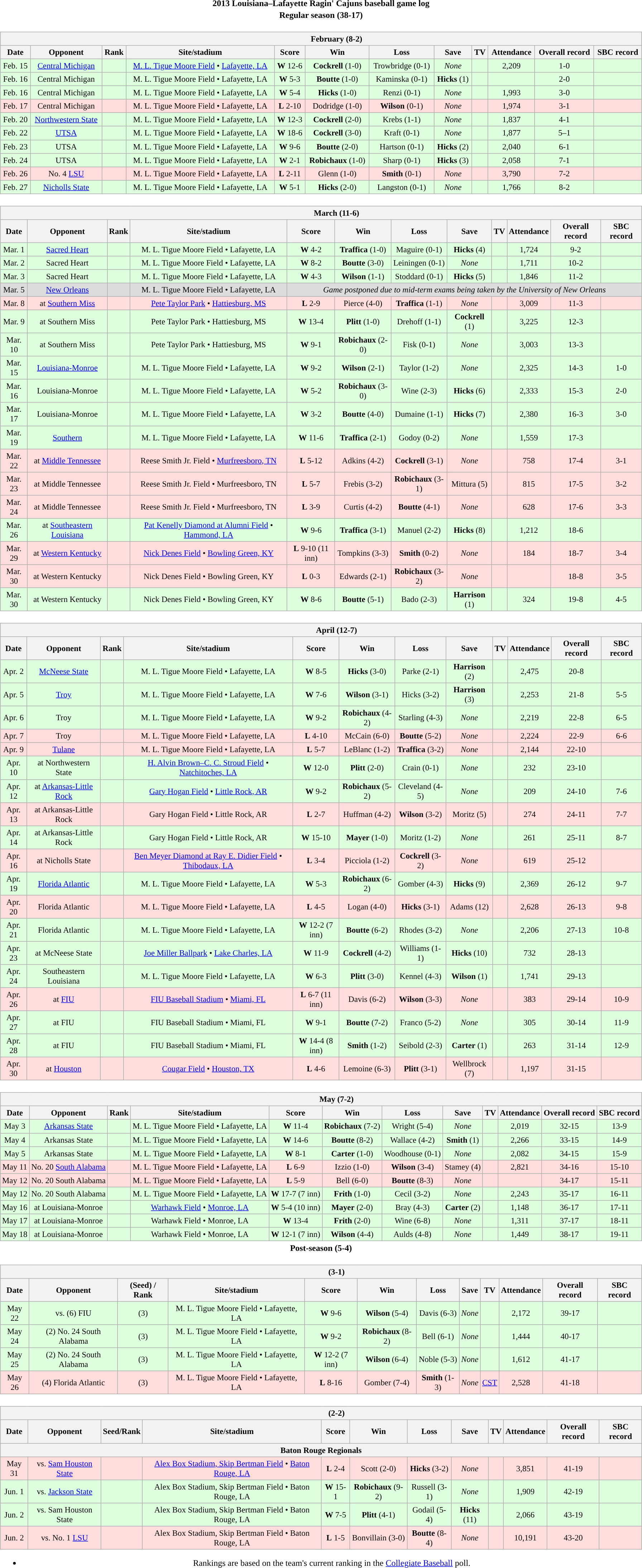<table class="toccolours"  style="width:95%; clear:both; margin:1.5em auto; text-align:center;">
<tr>
<th colspan=2>2013 Louisiana–Lafayette Ragin' Cajuns baseball game log</th>
</tr>
<tr>
<th colspan=2>Regular season (38-17)</th>
</tr>
<tr valign="top">
<td><br><table class="wikitable collapsible" style="margin:auto; width:100%; text-align:center; font-size:95%">
<tr>
<th colspan=12 style="padding-left:4em;">February (8-2)</th>
</tr>
<tr>
<th>Date</th>
<th>Opponent</th>
<th>Rank</th>
<th>Site/stadium</th>
<th>Score</th>
<th>Win</th>
<th>Loss</th>
<th>Save</th>
<th>TV</th>
<th>Attendance</th>
<th>Overall record</th>
<th>SBC record</th>
</tr>
<tr style="text-align:center; background:#dfd;">
<td>Feb. 15</td>
<td><a href='#'>Central Michigan</a></td>
<td></td>
<td><a href='#'>M. L. Tigue Moore Field</a> • <a href='#'>Lafayette, LA</a></td>
<td><strong>W</strong> 12-6</td>
<td><strong>Cockrell</strong> (1-0)</td>
<td>Trowbridge (0-1)</td>
<td><em>None</em></td>
<td></td>
<td>2,209</td>
<td>1-0</td>
<td></td>
</tr>
<tr style="text-align:center; background:#dfd;">
<td>Feb. 16</td>
<td>Central Michigan</td>
<td></td>
<td>M. L. Tigue Moore Field • Lafayette, LA</td>
<td><strong>W</strong> 5-3</td>
<td><strong>Boutte</strong> (1-0)</td>
<td>Kaminska (0-1)</td>
<td><strong>Hicks</strong> (1)</td>
<td></td>
<td></td>
<td>2-0</td>
<td></td>
</tr>
<tr style="text-align:center; background:#dfd;">
<td>Feb. 16</td>
<td>Central Michigan</td>
<td></td>
<td>M. L. Tigue Moore Field • Lafayette, LA</td>
<td><strong>W</strong> 5-4</td>
<td><strong>Hicks</strong> (1-0)</td>
<td>Renzi (0-1)</td>
<td><em>None</em></td>
<td></td>
<td>1,993</td>
<td>3-0</td>
<td></td>
</tr>
<tr style="text-align:center; background:#fdd;">
<td>Feb. 17</td>
<td>Central Michigan</td>
<td></td>
<td>M. L. Tigue Moore Field • Lafayette, LA</td>
<td><strong>L</strong> 2-10</td>
<td>Dodridge (1-0)</td>
<td><strong>Wilson</strong> (0-1)</td>
<td><em>None</em></td>
<td></td>
<td>1,974</td>
<td>3-1</td>
<td></td>
</tr>
<tr style="text-align:center; background:#dfd;">
<td>Feb. 20</td>
<td><a href='#'>Northwestern State</a></td>
<td></td>
<td>M. L. Tigue Moore Field • Lafayette, LA</td>
<td><strong>W</strong> 12-3</td>
<td><strong>Cockrell</strong> (2-0)</td>
<td>Krebs (1-1)</td>
<td><em>None</em></td>
<td></td>
<td>1,837</td>
<td>4-1</td>
<td></td>
</tr>
<tr style="text-align:center; background:#dfd;">
<td>Feb. 22</td>
<td><a href='#'>UTSA</a></td>
<td></td>
<td>M. L. Tigue Moore Field • Lafayette, LA</td>
<td><strong>W</strong> 18-6</td>
<td><strong>Cockrell</strong> (3-0)</td>
<td>Kraft (0-1)</td>
<td><em>None</em></td>
<td></td>
<td>1,877</td>
<td>5–1</td>
<td></td>
</tr>
<tr style="text-align:center; background:#dfd;">
<td>Feb. 23</td>
<td>UTSA</td>
<td></td>
<td>M. L. Tigue Moore Field • Lafayette, LA</td>
<td><strong>W</strong> 9-6</td>
<td><strong>Boutte</strong> (2-0)</td>
<td>Hartson (0-1)</td>
<td><strong>Hicks</strong> (2)</td>
<td></td>
<td>2,040</td>
<td>6-1</td>
<td></td>
</tr>
<tr style="text-align:center; background:#dfd;">
<td>Feb. 24</td>
<td>UTSA</td>
<td></td>
<td>M. L. Tigue Moore Field • Lafayette, LA</td>
<td><strong>W</strong> 2-1</td>
<td><strong>Robichaux</strong> (1-0)</td>
<td>Sharp (0-1)</td>
<td><strong>Hicks</strong> (3)</td>
<td></td>
<td>2,058</td>
<td>7-1</td>
<td></td>
</tr>
<tr style="text-align:center; background:#fdd;">
<td>Feb. 26</td>
<td>No. 4 <a href='#'>LSU</a></td>
<td></td>
<td>M. L. Tigue Moore Field • Lafayette, LA</td>
<td><strong>L</strong> 2-11</td>
<td>Glenn (1-0)</td>
<td><strong>Smith</strong> (0-1)</td>
<td><em>None</em></td>
<td></td>
<td>3,790</td>
<td>7-2</td>
<td></td>
</tr>
<tr style="text-align:center; background:#dfd;">
<td>Feb. 27</td>
<td><a href='#'>Nicholls State</a></td>
<td></td>
<td>M. L. Tigue Moore Field • Lafayette, LA</td>
<td><strong>W</strong> 5-1</td>
<td><strong>Hicks</strong> (2-0)</td>
<td>Langston (0-1)</td>
<td><em>None</em></td>
<td></td>
<td>1,766</td>
<td>8-2</td>
<td></td>
</tr>
</table>
</td>
</tr>
<tr>
<td><br><table class="wikitable collapsible" style="margin:auto; width:100%; text-align:center; font-size:95%">
<tr>
<th colspan=12 style="padding-left:4em;">March (11-6)</th>
</tr>
<tr>
<th>Date</th>
<th>Opponent</th>
<th>Rank</th>
<th>Site/stadium</th>
<th>Score</th>
<th>Win</th>
<th>Loss</th>
<th>Save</th>
<th>TV</th>
<th>Attendance</th>
<th>Overall record</th>
<th>SBC record</th>
</tr>
<tr style="text-align:center; background:#dfd;">
<td>Mar. 1</td>
<td><a href='#'>Sacred Heart</a></td>
<td></td>
<td>M. L. Tigue Moore Field • Lafayette, LA</td>
<td><strong>W</strong> 4-2</td>
<td><strong>Traffica</strong> (1-0)</td>
<td>Maguire (0-1)</td>
<td><strong>Hicks</strong> (4)</td>
<td></td>
<td>1,724</td>
<td>9-2</td>
<td></td>
</tr>
<tr style="text-align:center; background:#dfd;">
<td>Mar. 2</td>
<td>Sacred Heart</td>
<td></td>
<td>M. L. Tigue Moore Field • Lafayette, LA</td>
<td><strong>W</strong> 8-2</td>
<td><strong>Boutte</strong> (3-0)</td>
<td>Leiningen (0-1)</td>
<td><em>None</em></td>
<td></td>
<td>1,711</td>
<td>10-2</td>
<td></td>
</tr>
<tr style="text-align:center; background:#dfd;">
<td>Mar. 3</td>
<td>Sacred Heart</td>
<td></td>
<td>M. L. Tigue Moore Field • Lafayette, LA</td>
<td><strong>W</strong> 4-3</td>
<td><strong>Wilson</strong> (1-1)</td>
<td>Stoddard (0-1)</td>
<td><strong>Hicks</strong> (5)</td>
<td></td>
<td>1,846</td>
<td>11-2</td>
<td></td>
</tr>
<tr style="text-align:center; background:#ddd;">
<td>Mar. 5</td>
<td><a href='#'>New Orleans</a></td>
<td></td>
<td>M. L. Tigue Moore Field • Lafayette, LA</td>
<td colspan=8><em>Game postponed due to mid-term exams being taken by the University of New Orleans</em></td>
</tr>
<tr style="text-align:center; background:#fdd;">
<td>Mar. 8</td>
<td>at <a href='#'>Southern Miss</a></td>
<td></td>
<td><a href='#'>Pete Taylor Park</a> • <a href='#'>Hattiesburg, MS</a></td>
<td><strong>L</strong> 2-9</td>
<td>Pierce (4-0)</td>
<td><strong>Traffica</strong> (1-1)</td>
<td><em>None</em></td>
<td></td>
<td>3,009</td>
<td>11-3</td>
<td></td>
</tr>
<tr style="text-align:center; background:#dfd;">
<td>Mar. 9</td>
<td>at Southern Miss</td>
<td></td>
<td>Pete Taylor Park • Hattiesburg, MS</td>
<td><strong>W</strong> 13-4</td>
<td><strong>Plitt</strong> (1-0)</td>
<td>Drehoff (1-1)</td>
<td><strong>Cockrell</strong> (1)</td>
<td></td>
<td>3,225</td>
<td>12-3</td>
<td></td>
</tr>
<tr style="text-align:center; background:#dfd;">
<td>Mar. 10</td>
<td>at Southern Miss</td>
<td></td>
<td>Pete Taylor Park • Hattiesburg, MS</td>
<td><strong>W</strong> 9-1</td>
<td><strong>Robichaux</strong> (2-0)</td>
<td>Fisk (0-1)</td>
<td><em>None</em></td>
<td></td>
<td>3,003</td>
<td>13-3</td>
<td></td>
</tr>
<tr style="text-align:center; background:#dfd;">
<td>Mar. 15</td>
<td><a href='#'>Louisiana-Monroe</a></td>
<td></td>
<td>M. L. Tigue Moore Field • Lafayette, LA</td>
<td><strong>W</strong> 9-2</td>
<td><strong>Wilson</strong> (2-1)</td>
<td>Taylor (1-2)</td>
<td><em>None</em></td>
<td></td>
<td>2,325</td>
<td>14-3</td>
<td>1-0</td>
</tr>
<tr style="text-align:center; background:#dfd;">
<td>Mar. 16</td>
<td>Louisiana-Monroe</td>
<td></td>
<td>M. L. Tigue Moore Field • Lafayette, LA</td>
<td><strong>W</strong> 5-2</td>
<td><strong>Robichaux</strong> (3-0)</td>
<td>Wine (2-3)</td>
<td><strong>Hicks</strong> (6)</td>
<td></td>
<td>2,333</td>
<td>15-3</td>
<td>2-0</td>
</tr>
<tr style="text-align:center; background:#dfd;">
<td>Mar. 17</td>
<td>Louisiana-Monroe</td>
<td></td>
<td>M. L. Tigue Moore Field • Lafayette, LA</td>
<td><strong>W</strong> 3-2</td>
<td><strong>Boutte</strong> (4-0)</td>
<td>Dumaine (1-1)</td>
<td><strong>Hicks</strong> (7)</td>
<td></td>
<td>2,380</td>
<td>16-3</td>
<td>3-0</td>
</tr>
<tr style="text-align:center; background:#dfd;">
<td>Mar. 19</td>
<td><a href='#'>Southern</a></td>
<td></td>
<td>M. L. Tigue Moore Field • Lafayette, LA</td>
<td><strong>W</strong> 11-6</td>
<td><strong>Traffica</strong> (2-1)</td>
<td>Godoy (0-2)</td>
<td><em>None</em></td>
<td></td>
<td>1,559</td>
<td>17-3</td>
<td></td>
</tr>
<tr style="text-align:center; background:#fdd;">
<td>Mar. 22</td>
<td>at <a href='#'>Middle Tennessee</a></td>
<td></td>
<td>Reese Smith Jr. Field • <a href='#'>Murfreesboro, TN</a></td>
<td><strong>L</strong> 5-12</td>
<td>Adkins (4-2)</td>
<td><strong>Cockrell</strong> (3-1)</td>
<td><em>None</em></td>
<td></td>
<td>758</td>
<td>17-4</td>
<td>3-1</td>
</tr>
<tr style="text-align:center; background:#fdd;">
<td>Mar. 23</td>
<td>at Middle Tennessee</td>
<td></td>
<td>Reese Smith Jr. Field • Murfreesboro, TN</td>
<td><strong>L</strong> 5-7</td>
<td>Frebis (3-2)</td>
<td><strong>Robichaux</strong> (3-1)</td>
<td>Mittura (5)</td>
<td></td>
<td>815</td>
<td>17-5</td>
<td>3-2</td>
</tr>
<tr style="text-align:center; background:#fdd;">
<td>Mar. 24</td>
<td>at Middle Tennessee</td>
<td></td>
<td>Reese Smith Jr. Field • Murfreesboro, TN</td>
<td><strong>L</strong> 3-9</td>
<td>Curtis (4-2)</td>
<td><strong>Boutte</strong> (4-1)</td>
<td><em>None</em></td>
<td></td>
<td>628</td>
<td>17-6</td>
<td>3-3</td>
</tr>
<tr style="text-align:center; background:#dfd;">
<td>Mar. 26</td>
<td>at <a href='#'>Southeastern Louisiana</a></td>
<td></td>
<td><a href='#'>Pat Kenelly Diamond at Alumni Field</a> • <a href='#'>Hammond, LA</a></td>
<td><strong>W</strong> 9-6</td>
<td><strong>Traffica</strong> (3-1)</td>
<td>Manuel (2-2)</td>
<td><strong>Hicks</strong> (8)</td>
<td></td>
<td>1,212</td>
<td>18-6</td>
<td></td>
</tr>
<tr style="text-align:center; background:#fdd;">
<td>Mar. 29</td>
<td>at <a href='#'>Western Kentucky</a></td>
<td></td>
<td><a href='#'>Nick Denes Field</a> • <a href='#'>Bowling Green, KY</a></td>
<td><strong>L</strong> 9-10 (11 inn)</td>
<td>Tompkins (3-3)</td>
<td><strong>Smith</strong> (0-2)</td>
<td><em>None</em></td>
<td></td>
<td>184</td>
<td>18-7</td>
<td>3-4</td>
</tr>
<tr style="text-align:center; background:#fdd;">
<td>Mar. 30</td>
<td>at Western Kentucky</td>
<td></td>
<td>Nick Denes Field • Bowling Green, KY</td>
<td><strong>L</strong> 0-3</td>
<td>Edwards (2-1)</td>
<td><strong>Robichaux</strong> (3-2)</td>
<td><em>None</em></td>
<td></td>
<td></td>
<td>18-8</td>
<td>3-5</td>
</tr>
<tr style="text-align:center; background:#dfd;">
<td>Mar. 30</td>
<td>at Western Kentucky</td>
<td></td>
<td>Nick Denes Field • Bowling Green, KY</td>
<td><strong>W</strong> 8-6</td>
<td><strong>Boutte</strong> (5-1)</td>
<td>Bado (2-3)</td>
<td><strong>Harrison</strong> (1)</td>
<td></td>
<td>324</td>
<td>19-8</td>
<td>4-5</td>
</tr>
</table>
</td>
</tr>
<tr>
<td><br><table class="wikitable collapsible" style="margin:auto; width:100%; text-align:center; font-size:95%">
<tr>
<th colspan=12 style="padding-left:4em;">April (12-7)</th>
</tr>
<tr>
<th>Date</th>
<th>Opponent</th>
<th>Rank</th>
<th>Site/stadium</th>
<th>Score</th>
<th>Win</th>
<th>Loss</th>
<th>Save</th>
<th>TV</th>
<th>Attendance</th>
<th>Overall record</th>
<th>SBC record</th>
</tr>
<tr style="text-align:center; background:#dfd;">
<td>Apr. 2</td>
<td><a href='#'>McNeese State</a></td>
<td></td>
<td>M. L. Tigue Moore Field • Lafayette, LA</td>
<td><strong>W</strong> 8-5</td>
<td><strong>Hicks</strong> (3-0)</td>
<td>Parke (2-1)</td>
<td><strong>Harrison</strong> (2)</td>
<td></td>
<td>2,475</td>
<td>20-8</td>
<td></td>
</tr>
<tr style="text-align:center; background:#dfd;">
<td>Apr. 5</td>
<td><a href='#'>Troy</a></td>
<td></td>
<td>M. L. Tigue Moore Field • Lafayette, LA</td>
<td><strong>W</strong> 7-6</td>
<td><strong>Wilson</strong> (3-1)</td>
<td>Hicks (3-2)</td>
<td><strong>Harrison</strong> (3)</td>
<td></td>
<td>2,253</td>
<td>21-8</td>
<td>5-5</td>
</tr>
<tr style="text-align:center; background:#dfd;">
<td>Apr. 6</td>
<td>Troy</td>
<td></td>
<td>M. L. Tigue Moore Field • Lafayette, LA</td>
<td><strong>W</strong> 9-2</td>
<td><strong>Robichaux</strong> (4-2)</td>
<td>Starling (4-3)</td>
<td><em>None</em></td>
<td></td>
<td>2,219</td>
<td>22-8</td>
<td>6-5</td>
</tr>
<tr style="text-align:center; background:#fdd;">
<td>Apr. 7</td>
<td>Troy</td>
<td></td>
<td>M. L. Tigue Moore Field • Lafayette, LA</td>
<td><strong>L</strong> 4-10</td>
<td>McCain (6-0)</td>
<td><strong>Boutte</strong> (5-2)</td>
<td><em>None</em></td>
<td></td>
<td>2,224</td>
<td>22-9</td>
<td>6-6</td>
</tr>
<tr style="text-align:center; background:#fdd;">
<td>Apr. 9</td>
<td><a href='#'>Tulane</a></td>
<td></td>
<td>M. L. Tigue Moore Field • Lafayette, LA</td>
<td><strong>L</strong> 5-7</td>
<td>LeBlanc (1-2)</td>
<td><strong>Traffica</strong> (3-2)</td>
<td><em>None</em></td>
<td></td>
<td>2,144</td>
<td>22-10</td>
<td></td>
</tr>
<tr style="text-align:center; background:#dfd;">
<td>Apr. 10</td>
<td>at Northwestern State</td>
<td></td>
<td><a href='#'>H. Alvin Brown–C. C. Stroud Field</a> • <a href='#'>Natchitoches, LA</a></td>
<td><strong>W</strong>  12-0</td>
<td><strong>Plitt</strong> (2-0)</td>
<td>Crain (0-1)</td>
<td><em>None</em></td>
<td></td>
<td>232</td>
<td>23-10</td>
<td></td>
</tr>
<tr style="text-align:center; background:#dfd;">
<td>Apr. 12</td>
<td>at <a href='#'>Arkansas-Little Rock</a></td>
<td></td>
<td><a href='#'>Gary Hogan Field</a> • <a href='#'>Little Rock, AR</a></td>
<td><strong>W</strong> 9-2</td>
<td><strong>Robichaux</strong> (5-2)</td>
<td>Cleveland (4-5)</td>
<td><em>None</em></td>
<td></td>
<td>209</td>
<td>24-10</td>
<td>7-6</td>
</tr>
<tr style="text-align:center; background:#fdd;">
<td>Apr. 13</td>
<td>at Arkansas-Little Rock</td>
<td></td>
<td>Gary Hogan Field • Little Rock, AR</td>
<td><strong>L</strong> 2-7</td>
<td>Huffman (4-2)</td>
<td><strong>Wilson</strong> (3-2)</td>
<td>Moritz (5)</td>
<td></td>
<td>274</td>
<td>24-11</td>
<td>7-7</td>
</tr>
<tr style="text-align:center; background:#dfd;">
<td>Apr. 14</td>
<td>at Arkansas-Little Rock</td>
<td></td>
<td>Gary Hogan Field • Little Rock, AR</td>
<td><strong>W</strong> 15-10</td>
<td><strong>Mayer</strong> (1-0)</td>
<td>Moritz (1-2)</td>
<td><em>None</em></td>
<td></td>
<td>261</td>
<td>25-11</td>
<td>8-7</td>
</tr>
<tr style="text-align:center; background:#fdd;">
<td>Apr. 16</td>
<td>at Nicholls State</td>
<td></td>
<td><a href='#'>Ben Meyer Diamond at Ray E. Didier Field</a> • <a href='#'>Thibodaux, LA</a></td>
<td><strong>L</strong> 3-4</td>
<td>Picciola (1-2)</td>
<td><strong>Cockrell</strong> (3-2)</td>
<td><em>None</em></td>
<td></td>
<td>619</td>
<td>25-12</td>
<td></td>
</tr>
<tr style="text-align:center; background:#dfd;">
<td>Apr. 19</td>
<td><a href='#'>Florida Atlantic</a></td>
<td></td>
<td>M. L. Tigue Moore Field • Lafayette, LA</td>
<td><strong>W</strong> 5-3</td>
<td><strong>Robichaux</strong> (6-2)</td>
<td>Gomber (4-3)</td>
<td><strong>Hicks</strong> (9)</td>
<td></td>
<td>2,369</td>
<td>26-12</td>
<td>9-7</td>
</tr>
<tr style="text-align:center; background:#fdd;">
<td>Apr. 20</td>
<td>Florida Atlantic</td>
<td></td>
<td>M. L. Tigue Moore Field • Lafayette, LA</td>
<td><strong>L</strong> 4-5</td>
<td>Logan (4-0)</td>
<td><strong>Hicks</strong> (3-1)</td>
<td>Adams (12)</td>
<td></td>
<td>2,628</td>
<td>26-13</td>
<td>9-8</td>
</tr>
<tr style="text-align:center; background:#dfd;">
<td>Apr. 21</td>
<td>Florida Atlantic</td>
<td></td>
<td>M. L. Tigue Moore Field • Lafayette, LA</td>
<td><strong>W</strong> 12-2 (7 inn)</td>
<td><strong>Boutte</strong> (6-2)</td>
<td>Rhodes (3-2)</td>
<td><em>None</em></td>
<td></td>
<td>2,206</td>
<td>27-13</td>
<td>10-8</td>
</tr>
<tr style="text-align:center; background:#dfd;">
<td>Apr. 23</td>
<td>at McNeese State</td>
<td></td>
<td><a href='#'>Joe Miller Ballpark</a> • <a href='#'>Lake Charles, LA</a></td>
<td><strong>W</strong> 11-9</td>
<td><strong>Cockrell</strong> (4-2)</td>
<td>Williams (1-1)</td>
<td><strong>Hicks</strong> (10)</td>
<td></td>
<td>732</td>
<td>28-13</td>
<td></td>
</tr>
<tr style="text-align:center; background:#dfd;">
<td>Apr. 24</td>
<td>Southeastern Louisiana</td>
<td></td>
<td>M. L. Tigue Moore Field • Lafayette, LA</td>
<td><strong>W</strong> 6-3</td>
<td><strong>Plitt</strong> (3-0)</td>
<td>Kennel (4-3)</td>
<td><strong>Wilson</strong> (1)</td>
<td></td>
<td>1,741</td>
<td>29-13</td>
<td></td>
</tr>
<tr style="text-align:center; background:#fdd;">
<td>Apr. 26</td>
<td>at <a href='#'>FIU</a></td>
<td></td>
<td><a href='#'>FIU Baseball Stadium</a> • <a href='#'>Miami, FL</a></td>
<td><strong>L</strong> 6-7 (11 inn)</td>
<td>Davis (6-2)</td>
<td><strong>Wilson</strong> (3-3)</td>
<td><em>None</em></td>
<td></td>
<td>383</td>
<td>29-14</td>
<td>10-9</td>
</tr>
<tr style="text-align:center; background:#dfd;">
<td>Apr. 27</td>
<td>at FIU</td>
<td></td>
<td>FIU Baseball Stadium • Miami, FL</td>
<td><strong>W</strong> 9-1</td>
<td><strong>Boutte</strong> (7-2)</td>
<td>Franco (5-2)</td>
<td><em>None</em></td>
<td></td>
<td>305</td>
<td>30-14</td>
<td>11-9</td>
</tr>
<tr style="text-align:center; background:#dfd;">
<td>Apr. 28</td>
<td>at FIU</td>
<td></td>
<td>FIU Baseball Stadium • Miami, FL</td>
<td><strong>W</strong> 14-4 (8 inn)</td>
<td><strong>Smith</strong> (1-2)</td>
<td>Seibold (2-3)</td>
<td><strong>Carter</strong> (1)</td>
<td></td>
<td>263</td>
<td>31-14</td>
<td>12-9</td>
</tr>
<tr style="text-align:center; background:#fdd;">
<td>Apr. 30</td>
<td>at <a href='#'>Houston</a></td>
<td></td>
<td><a href='#'>Cougar Field</a> • <a href='#'>Houston, TX</a></td>
<td><strong>L</strong> 4-6</td>
<td>Lemoine (6-3)</td>
<td><strong>Plitt</strong> (3-1)</td>
<td>Wellbrock (7)</td>
<td></td>
<td>1,197</td>
<td>31-15</td>
<td></td>
</tr>
</table>
</td>
</tr>
<tr>
<td><br><table class="wikitable collapsible" style="margin:auto; width:100%; text-align:center; font-size:95%">
<tr>
<th colspan=12 style="padding-left:4em;">May (7-2)</th>
</tr>
<tr>
<th>Date</th>
<th>Opponent</th>
<th>Rank</th>
<th>Site/stadium</th>
<th>Score</th>
<th>Win</th>
<th>Loss</th>
<th>Save</th>
<th>TV</th>
<th>Attendance</th>
<th>Overall record</th>
<th>SBC record</th>
</tr>
<tr style="text-align:center; background:#dfd;">
<td>May 3</td>
<td><a href='#'>Arkansas State</a></td>
<td></td>
<td>M. L. Tigue Moore Field • Lafayette, LA</td>
<td><strong>W</strong> 11-4</td>
<td><strong>Robichaux</strong> (7-2)</td>
<td>Wright (5-4)</td>
<td><em>None</em></td>
<td></td>
<td>2,019</td>
<td>32-15</td>
<td>13-9</td>
</tr>
<tr style="text-align:center; background:#dfd;">
<td>May 4</td>
<td>Arkansas State</td>
<td></td>
<td>M. L. Tigue Moore Field • Lafayette, LA</td>
<td><strong>W</strong> 14-6</td>
<td><strong>Boutte</strong> (8-2)</td>
<td>Wallace (4-2)</td>
<td><strong>Smith</strong> (1)</td>
<td></td>
<td>2,266</td>
<td>33-15</td>
<td>14-9</td>
</tr>
<tr style="text-align:center; background:#dfd;">
<td>May 5</td>
<td>Arkansas State</td>
<td></td>
<td>M. L. Tigue Moore Field • Lafayette, LA</td>
<td><strong>W</strong> 8-1</td>
<td><strong>Carter</strong> (1-0)</td>
<td>Woodhouse (0-1)</td>
<td><em>None</em></td>
<td></td>
<td>2,082</td>
<td>34-15</td>
<td>15-9</td>
</tr>
<tr style="text-align:center; background:#fdd;">
<td>May 11</td>
<td>No. 20 <a href='#'>South Alabama</a></td>
<td></td>
<td>M. L. Tigue Moore Field • Lafayette, LA</td>
<td><strong>L</strong> 6-9</td>
<td>Izzio (1-0)</td>
<td><strong>Wilson</strong> (3-4)</td>
<td>Stamey (4)</td>
<td></td>
<td>2,821</td>
<td>34-16</td>
<td>15-10</td>
</tr>
<tr style="text-align:center; background:#fdd;">
<td>May 12</td>
<td>No. 20 South Alabama</td>
<td></td>
<td>M. L. Tigue Moore Field • Lafayette, LA</td>
<td><strong>L</strong> 5-9</td>
<td>Bell (6-0)</td>
<td><strong>Boutte</strong> (8-3)</td>
<td><em>None</em></td>
<td></td>
<td></td>
<td>34-17</td>
<td>15-11</td>
</tr>
<tr style="text-align:center; background:#dfd;">
<td>May 12</td>
<td>No. 20 South Alabama</td>
<td></td>
<td>M. L. Tigue Moore Field • Lafayette, LA</td>
<td><strong>W</strong> 17-7 (7 inn)</td>
<td><strong>Frith</strong> (1-0)</td>
<td>Cecil (3-2)</td>
<td><em>None</em></td>
<td></td>
<td>2,243</td>
<td>35-17</td>
<td>16-11</td>
</tr>
<tr style="text-align:center; background:#dfd;">
<td>May 16</td>
<td>at Louisiana-Monroe</td>
<td></td>
<td><a href='#'>Warhawk Field</a> • <a href='#'>Monroe, LA</a></td>
<td><strong>W</strong> 5-4 (10 inn)</td>
<td><strong>Mayer</strong> (2-0)</td>
<td>Bray (4-3)</td>
<td><strong>Carter</strong> (2)</td>
<td></td>
<td>1,148</td>
<td>36-17</td>
<td>17-11</td>
</tr>
<tr style="text-align:center; background:#dfd;">
<td>May 17</td>
<td>at Louisiana-Monroe</td>
<td></td>
<td>Warhawk Field • Monroe, LA</td>
<td><strong>W</strong> 13-4</td>
<td><strong>Frith</strong> (2-0)</td>
<td>Wine (6-8)</td>
<td><em>None</em></td>
<td></td>
<td>1,311</td>
<td>37-17</td>
<td>18-11</td>
</tr>
<tr style="text-align:center; background:#dfd;">
<td>May 18</td>
<td>at Louisiana-Monroe</td>
<td></td>
<td>Warhawk Field • Monroe, LA</td>
<td><strong>W</strong> 12-1 (7 inn)</td>
<td><strong>Wilson</strong> (4-4)</td>
<td>Aulds (4-8)</td>
<td><em>None</em></td>
<td></td>
<td>1,449</td>
<td>38-17</td>
<td>19-11</td>
</tr>
</table>
</td>
</tr>
<tr>
<th colspan=2>Post-season (5-4)</th>
</tr>
<tr>
<td><br><table class="wikitable collapsible" style="margin:auto; width:100%; text-align:center; font-size:95%">
<tr>
<th colspan=12 style="padding-left:4em;"> (3-1)</th>
</tr>
<tr>
<th>Date</th>
<th>Opponent</th>
<th>(Seed) / Rank</th>
<th>Site/stadium</th>
<th>Score</th>
<th>Win</th>
<th>Loss</th>
<th>Save</th>
<th>TV</th>
<th>Attendance</th>
<th>Overall record</th>
<th>SBC record</th>
</tr>
<tr style="text-align:center; background:#dfd;">
<td>May 22</td>
<td>vs. (6) FIU</td>
<td>(3)</td>
<td>M. L. Tigue Moore Field • Lafayette, LA</td>
<td><strong>W</strong>  9-6</td>
<td><strong>Wilson</strong> (5-4)</td>
<td>Davis (6-3)</td>
<td><em>None</em></td>
<td></td>
<td>2,172</td>
<td>39-17</td>
<td></td>
</tr>
<tr style="text-align:center; background:#dfd;">
<td>May 24</td>
<td>(2) No. 24 South Alabama</td>
<td>(3)</td>
<td>M. L. Tigue Moore Field • Lafayette, LA</td>
<td><strong>W</strong> 9-2</td>
<td><strong>Robichaux</strong> (8-2)</td>
<td>Bell (6-1)</td>
<td><em>None</em></td>
<td></td>
<td>1,444</td>
<td>40-17</td>
<td></td>
</tr>
<tr style="text-align:center; background:#dfd;">
<td>May 25</td>
<td>(2) No. 24 South Alabama</td>
<td>(3)</td>
<td>M. L. Tigue Moore Field • Lafayette, LA</td>
<td><strong>W</strong> 12-2 (7 inn)</td>
<td><strong>Wilson</strong> (6-4)</td>
<td>Noble (5-3)</td>
<td><em>None</em></td>
<td></td>
<td>1,612</td>
<td>41-17</td>
<td></td>
</tr>
<tr style="text-align:center; background:#fdd;">
<td>May 26</td>
<td>(4) Florida Atlantic</td>
<td>(3)</td>
<td>M. L. Tigue Moore Field • Lafayette, LA</td>
<td><strong>L</strong> 8-16</td>
<td>Gomber (7-4)</td>
<td><strong>Smith</strong> (1-3)</td>
<td><em>None</em></td>
<td><a href='#'>CST</a></td>
<td>2,528</td>
<td>41-18</td>
<td></td>
</tr>
</table>
</td>
</tr>
<tr>
<td><br><table class="wikitable collapsible" style="margin:auto; width:100%; text-align:center; font-size:95%">
<tr>
<th colspan=12 style="padding-left:4em;"> (2-2)</th>
</tr>
<tr>
<th>Date</th>
<th>Opponent</th>
<th>Seed/Rank</th>
<th>Site/stadium</th>
<th>Score</th>
<th>Win</th>
<th>Loss</th>
<th>Save</th>
<th>TV</th>
<th>Attendance</th>
<th>Overall record</th>
<th>SBC record</th>
</tr>
<tr>
<th colspan=12>Baton Rouge Regionals</th>
</tr>
<tr style="text-align:center; background:#fdd;">
<td>May 31</td>
<td>vs. <a href='#'>Sam Houston State</a></td>
<td></td>
<td><a href='#'>Alex Box Stadium, Skip Bertman Field</a> • <a href='#'>Baton Rouge, LA</a></td>
<td><strong>L</strong> 2-4</td>
<td>Scott (2-0)</td>
<td><strong>Hicks</strong> (3-2)</td>
<td><em>None</em></td>
<td></td>
<td>3,851</td>
<td>41-19</td>
<td></td>
</tr>
<tr style="text-align:center; background:#dfd;">
<td>Jun. 1</td>
<td>vs. <a href='#'>Jackson State</a></td>
<td></td>
<td>Alex Box Stadium, Skip Bertman Field • Baton Rouge, LA</td>
<td><strong>W</strong> 15-1</td>
<td><strong>Robichaux</strong> (9-2)</td>
<td>Russell (3-1)</td>
<td><em>None</em></td>
<td></td>
<td>1,909</td>
<td>42-19</td>
<td></td>
</tr>
<tr style="text-align:center; background:#dfd;">
<td>Jun. 2</td>
<td>vs. Sam Houston State</td>
<td></td>
<td>Alex Box Stadium, Skip Bertman Field • Baton Rouge, LA</td>
<td><strong>W</strong> 7-5</td>
<td><strong>Plitt</strong> (4-1)</td>
<td>Godail (5-4)</td>
<td><strong>Hicks</strong> (11)</td>
<td></td>
<td>2,066</td>
<td>43-19</td>
<td></td>
</tr>
<tr style="text-align:center; background:#fdd;">
<td>Jun. 2</td>
<td>vs. No. 1 <a href='#'>LSU</a></td>
<td></td>
<td>Alex Box Stadium, Skip Bertman Field • Baton Rouge, LA</td>
<td><strong>L</strong> 1-5</td>
<td>Bonvillain (3-0)</td>
<td><strong>Boutte</strong> (8-4)</td>
<td><em>None</em></td>
<td></td>
<td>10,191</td>
<td>43-20</td>
<td></td>
</tr>
</table>
<ul><li>Rankings are based on the team's current  ranking in the <a href='#'>Collegiate Baseball</a> poll.</li></ul></td>
</tr>
</table>
